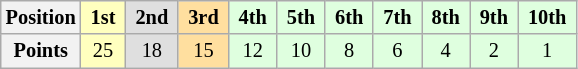<table class="wikitable" style="font-size:85%; text-align:center">
<tr>
<th>Position</th>
<td style="background:#ffffbf;"> <strong>1st</strong> </td>
<td style="background:#dfdfdf;"> <strong>2nd</strong> </td>
<td style="background:#ffdf9f;"> <strong>3rd</strong> </td>
<td style="background:#dfffdf;"> <strong>4th</strong> </td>
<td style="background:#dfffdf;"> <strong>5th</strong> </td>
<td style="background:#dfffdf;"> <strong>6th</strong> </td>
<td style="background:#dfffdf;"> <strong>7th</strong> </td>
<td style="background:#dfffdf;"> <strong>8th</strong> </td>
<td style="background:#dfffdf;"> <strong>9th</strong> </td>
<td style="background:#dfffdf;"> <strong>10th</strong> </td>
</tr>
<tr>
<th>Points</th>
<td style="background:#ffffbf;">25</td>
<td style="background:#dfdfdf;">18</td>
<td style="background:#ffdf9f;">15</td>
<td style="background:#dfffdf;">12</td>
<td style="background:#dfffdf;">10</td>
<td style="background:#dfffdf;">8</td>
<td style="background:#dfffdf;">6</td>
<td style="background:#dfffdf;">4</td>
<td style="background:#dfffdf;">2</td>
<td style="background:#dfffdf;">1</td>
</tr>
</table>
